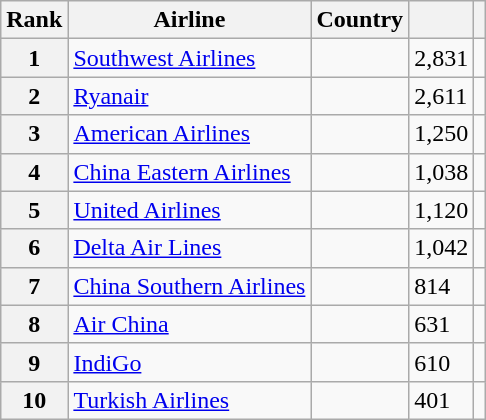<table class="wikitable sortable">
<tr>
<th>Rank</th>
<th>Airline</th>
<th>Country</th>
<th></th>
<th></th>
</tr>
<tr>
<th>1</th>
<td><a href='#'>Southwest Airlines</a></td>
<td></td>
<td>2,831</td>
<td></td>
</tr>
<tr>
<th>2</th>
<td><a href='#'>Ryanair</a></td>
<td></td>
<td>2,611</td>
<td></td>
</tr>
<tr>
<th>3</th>
<td><a href='#'>American Airlines</a></td>
<td></td>
<td>1,250</td>
<td></td>
</tr>
<tr>
<th>4</th>
<td><a href='#'>China Eastern Airlines</a></td>
<td></td>
<td>1,038</td>
<td></td>
</tr>
<tr>
<th>5</th>
<td><a href='#'>United Airlines</a></td>
<td></td>
<td>1,120</td>
<td></td>
</tr>
<tr>
<th>6</th>
<td><a href='#'>Delta Air Lines</a></td>
<td></td>
<td>1,042</td>
<td></td>
</tr>
<tr>
<th>7</th>
<td><a href='#'>China Southern Airlines</a></td>
<td></td>
<td>814</td>
<td></td>
</tr>
<tr>
<th>8</th>
<td><a href='#'>Air China</a></td>
<td></td>
<td>631</td>
<td></td>
</tr>
<tr>
<th>9</th>
<td><a href='#'>IndiGo</a></td>
<td></td>
<td>610</td>
<td></td>
</tr>
<tr>
<th>10</th>
<td><a href='#'>Turkish Airlines</a></td>
<td></td>
<td>401</td>
<td></td>
</tr>
</table>
